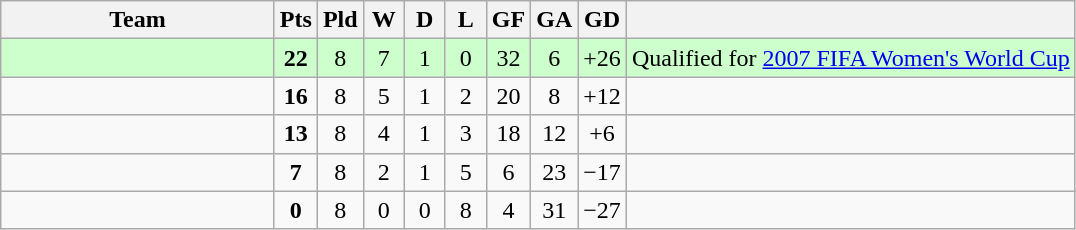<table class="wikitable" style="text-align:center;">
<tr>
<th width=175>Team</th>
<th width=20 abbr="Points">Pts</th>
<th width=20 abbr="Played">Pld</th>
<th width=20 abbr="Won">W</th>
<th width=20 abbr="Drawn">D</th>
<th width=20 abbr="Lost">L</th>
<th width=20 abbr="Goals for">GF</th>
<th width=20 abbr="Goals against">GA</th>
<th width=20 abbr="Goal difference">GD</th>
<th></th>
</tr>
<tr bgcolor="#ccffcc">
<td style="text-align:left;"></td>
<td><strong>22</strong></td>
<td>8</td>
<td>7</td>
<td>1</td>
<td>0</td>
<td>32</td>
<td>6</td>
<td>+26</td>
<td>Qualified for <a href='#'>2007 FIFA Women's World Cup</a></td>
</tr>
<tr>
<td style="text-align:left;"></td>
<td><strong>16</strong></td>
<td>8</td>
<td>5</td>
<td>1</td>
<td>2</td>
<td>20</td>
<td>8</td>
<td>+12</td>
<td></td>
</tr>
<tr>
<td style="text-align:left;"></td>
<td><strong>13</strong></td>
<td>8</td>
<td>4</td>
<td>1</td>
<td>3</td>
<td>18</td>
<td>12</td>
<td>+6</td>
<td></td>
</tr>
<tr>
<td style="text-align:left;"></td>
<td><strong>7</strong></td>
<td>8</td>
<td>2</td>
<td>1</td>
<td>5</td>
<td>6</td>
<td>23</td>
<td>−17</td>
<td></td>
</tr>
<tr>
<td style="text-align:left;"></td>
<td><strong>0</strong></td>
<td>8</td>
<td>0</td>
<td>0</td>
<td>8</td>
<td>4</td>
<td>31</td>
<td>−27</td>
<td></td>
</tr>
</table>
